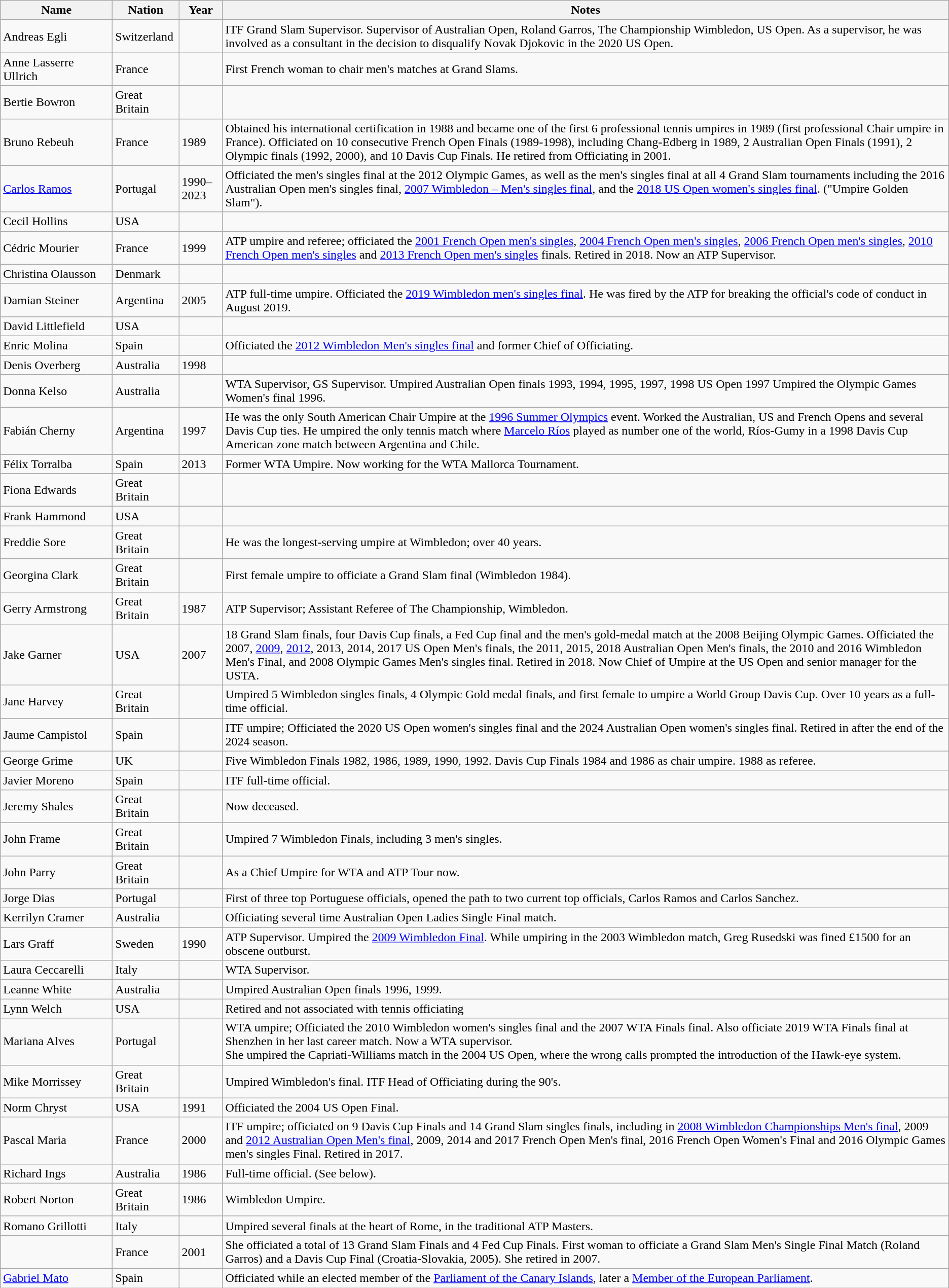<table class="wikitable sortable">
<tr>
<th width=140>Name</th>
<th width=80>Nation</th>
<th>Year</th>
<th class=unsortable>Notes</th>
</tr>
<tr>
<td>Andreas Egli</td>
<td>Switzerland</td>
<td></td>
<td>ITF Grand Slam Supervisor. Supervisor of Australian Open, Roland Garros, The Championship Wimbledon, US Open. As a supervisor, he was involved as a consultant in the decision to disqualify Novak Djokovic in the 2020 US Open.</td>
</tr>
<tr>
<td>Anne Lasserre Ullrich</td>
<td>France</td>
<td></td>
<td>First French woman to chair men's matches at Grand Slams.</td>
</tr>
<tr>
<td>Bertie Bowron</td>
<td>Great Britain</td>
<td></td>
<td></td>
</tr>
<tr>
<td>Bruno Rebeuh</td>
<td>France</td>
<td>1989</td>
<td>Obtained his international certification in 1988 and became one of the first 6 professional tennis umpires in 1989 (first professional Chair umpire in France). Officiated on 10 consecutive French Open Finals (1989-1998), including Chang-Edberg in 1989, 2 Australian Open Finals (1991), 2 Olympic finals (1992, 2000), and 10 Davis Cup Finals. He retired from Officiating in 2001.</td>
</tr>
<tr>
<td><a href='#'>Carlos Ramos</a></td>
<td>Portugal</td>
<td>1990–2023</td>
<td>Officiated the men's singles final at the 2012 Olympic Games, as well as the men's singles final at all 4 Grand Slam tournaments including the 2016 Australian Open men's singles final, <a href='#'>2007 Wimbledon – Men's singles final</a>, and the <a href='#'>2018 US Open women's singles final</a>. ("Umpire Golden Slam").</td>
</tr>
<tr>
<td>Cecil Hollins</td>
<td>USA</td>
<td></td>
<td></td>
</tr>
<tr>
<td>Cédric Mourier</td>
<td>France</td>
<td>1999</td>
<td>ATP umpire and referee; officiated the <a href='#'>2001 French Open men's singles</a>, <a href='#'>2004 French Open men's singles</a>, <a href='#'>2006 French Open men's singles</a>, <a href='#'>2010 French Open men's singles</a> and <a href='#'>2013 French Open men's singles</a> finals. Retired in 2018. Now an ATP Supervisor.</td>
</tr>
<tr>
<td>Christina Olausson</td>
<td>Denmark</td>
<td></td>
<td></td>
</tr>
<tr>
<td>Damian Steiner</td>
<td>Argentina</td>
<td>2005</td>
<td>ATP full-time umpire. Officiated the <a href='#'>2019 Wimbledon men's singles final</a>. He was fired by the ATP for breaking the official's code of conduct in August 2019.</td>
</tr>
<tr>
<td>David Littlefield</td>
<td>USA</td>
<td></td>
<td></td>
</tr>
<tr>
<td>Enric Molina</td>
<td>Spain</td>
<td></td>
<td>Officiated the <a href='#'>2012 Wimbledon Men's singles final</a> and former Chief of Officiating.</td>
</tr>
<tr>
<td>Denis Overberg</td>
<td>Australia</td>
<td>1998</td>
<td></td>
</tr>
<tr>
<td>Donna Kelso</td>
<td>Australia</td>
<td></td>
<td>WTA Supervisor, GS Supervisor. Umpired Australian Open finals 1993, 1994, 1995, 1997, 1998 US Open 1997 Umpired the Olympic Games Women's final 1996.</td>
</tr>
<tr>
<td>Fabián Cherny</td>
<td>Argentina</td>
<td>1997</td>
<td>He was the only South American Chair Umpire at the <a href='#'>1996 Summer Olympics</a> event. Worked the Australian, US and French Opens and several Davis Cup ties. He umpired the only tennis match where <a href='#'>Marcelo Ríos</a> played as number one of the world, Ríos-Gumy in a 1998 Davis Cup American zone match between Argentina and Chile.</td>
</tr>
<tr>
<td>Félix Torralba</td>
<td>Spain</td>
<td>2013</td>
<td>Former WTA Umpire. Now working for the WTA Mallorca Tournament.</td>
</tr>
<tr>
<td>Fiona Edwards</td>
<td>Great Britain</td>
<td></td>
<td></td>
</tr>
<tr>
<td>Frank Hammond</td>
<td>USA</td>
<td></td>
<td></td>
</tr>
<tr>
<td>Freddie Sore</td>
<td>Great Britain</td>
<td></td>
<td>He was the longest-serving umpire at Wimbledon; over 40 years.</td>
</tr>
<tr>
<td>Georgina Clark</td>
<td>Great Britain</td>
<td></td>
<td>First female umpire to officiate a Grand Slam final (Wimbledon 1984).</td>
</tr>
<tr>
<td>Gerry Armstrong</td>
<td>Great Britain</td>
<td>1987</td>
<td>ATP Supervisor; Assistant Referee of The Championship, Wimbledon.</td>
</tr>
<tr>
<td>Jake Garner</td>
<td>USA</td>
<td>2007</td>
<td>18 Grand Slam finals, four Davis Cup finals, a Fed Cup final and the men's gold-medal match at the 2008 Beijing Olympic Games. Officiated the 2007, <a href='#'>2009</a>, <a href='#'>2012</a>, 2013, 2014, 2017 US Open Men's finals, the 2011, 2015, 2018 Australian Open Men's finals, the 2010 and 2016 Wimbledon Men's Final, and 2008 Olympic Games Men's singles final. Retired in 2018. Now Chief of Umpire at the US Open and senior manager for the USTA.</td>
</tr>
<tr>
<td>Jane Harvey</td>
<td>Great Britain</td>
<td></td>
<td>Umpired 5 Wimbledon singles finals, 4 Olympic Gold medal finals, and first female to umpire a World Group Davis Cup. Over 10 years as a full-time official.</td>
</tr>
<tr>
<td>Jaume Campistol</td>
<td>Spain</td>
<td></td>
<td>ITF umpire; Officiated the 2020 US Open women's singles final and the 2024 Australian Open women's singles final. Retired in after the end of the 2024 season.</td>
</tr>
<tr>
<td>George Grime</td>
<td>UK</td>
<td></td>
<td>Five Wimbledon Finals 1982, 1986, 1989, 1990, 1992. Davis Cup Finals 1984 and 1986 as chair umpire. 1988 as referee.</td>
</tr>
<tr>
<td>Javier Moreno</td>
<td>Spain</td>
<td></td>
<td>ITF full-time official.</td>
</tr>
<tr>
<td>Jeremy Shales</td>
<td>Great Britain</td>
<td></td>
<td>Now deceased.</td>
</tr>
<tr>
<td>John Frame</td>
<td>Great Britain</td>
<td></td>
<td>Umpired 7 Wimbledon Finals, including 3 men's singles.</td>
</tr>
<tr>
<td>John Parry</td>
<td>Great Britain</td>
<td></td>
<td>As a Chief Umpire for WTA and ATP Tour now.</td>
</tr>
<tr>
<td>Jorge Dias</td>
<td>Portugal</td>
<td></td>
<td>First of three top Portuguese officials, opened the path to two current top officials, Carlos Ramos and Carlos Sanchez.</td>
</tr>
<tr>
<td>Kerrilyn Cramer</td>
<td>Australia</td>
<td></td>
<td>Officiating several time Australian Open Ladies Single Final match.</td>
</tr>
<tr>
<td>Lars Graff</td>
<td>Sweden</td>
<td>1990</td>
<td>ATP Supervisor. Umpired the <a href='#'>2009 Wimbledon Final</a>. While umpiring in the 2003 Wimbledon match, Greg Rusedski was fined £1500 for an obscene outburst.</td>
</tr>
<tr>
<td>Laura Ceccarelli</td>
<td>Italy</td>
<td></td>
<td>WTA Supervisor.</td>
</tr>
<tr>
<td>Leanne White</td>
<td>Australia</td>
<td></td>
<td>Umpired Australian Open finals 1996, 1999.</td>
</tr>
<tr>
<td>Lynn Welch</td>
<td>USA</td>
<td></td>
<td>Retired and not associated with tennis officiating </td>
</tr>
<tr>
<td>Mariana Alves</td>
<td>Portugal</td>
<td></td>
<td>WTA umpire; Officiated the 2010 Wimbledon women's singles final and the 2007 WTA Finals final. Also officiate 2019 WTA Finals final at Shenzhen in her last career match. Now a WTA supervisor.<br>She umpired the Capriati-Williams match in the 2004 US Open, where the wrong calls prompted the introduction of the Hawk-eye system.</td>
</tr>
<tr>
<td>Mike Morrissey</td>
<td>Great Britain</td>
<td></td>
<td>Umpired Wimbledon's final. ITF Head of Officiating during the 90's.</td>
</tr>
<tr>
<td>Norm Chryst</td>
<td>USA</td>
<td>1991</td>
<td>Officiated the 2004 US Open Final.</td>
</tr>
<tr>
<td>Pascal Maria</td>
<td>France</td>
<td>2000</td>
<td>ITF umpire; officiated on 9 Davis Cup Finals and 14 Grand Slam singles finals, including in <a href='#'>2008 Wimbledon Championships Men's final</a>, 2009 and <a href='#'>2012 Australian Open Men's final</a>, 2009, 2014 and 2017 French Open Men's final, 2016 French Open Women's Final and 2016 Olympic Games men's singles Final. Retired in 2017.</td>
</tr>
<tr>
<td>Richard Ings</td>
<td>Australia</td>
<td>1986</td>
<td>Full-time official. (See below).</td>
</tr>
<tr>
<td>Robert Norton</td>
<td>Great Britain</td>
<td>1986</td>
<td>Wimbledon Umpire.</td>
</tr>
<tr>
<td>Romano Grillotti</td>
<td>Italy</td>
<td></td>
<td>Umpired several finals at the heart of Rome, in the traditional ATP Masters.</td>
</tr>
<tr>
<td></td>
<td>France</td>
<td>2001</td>
<td>She officiated a total of 13 Grand Slam Finals and 4 Fed Cup Finals. First woman to officiate a Grand Slam Men's Single Final Match (Roland Garros) and a Davis Cup Final (Croatia-Slovakia, 2005). She retired in 2007.</td>
</tr>
<tr>
<td><a href='#'>Gabriel Mato</a></td>
<td>Spain</td>
<td></td>
<td>Officiated while an elected member of the <a href='#'>Parliament of the Canary Islands</a>, later a <a href='#'>Member of the European Parliament</a>.</td>
</tr>
</table>
